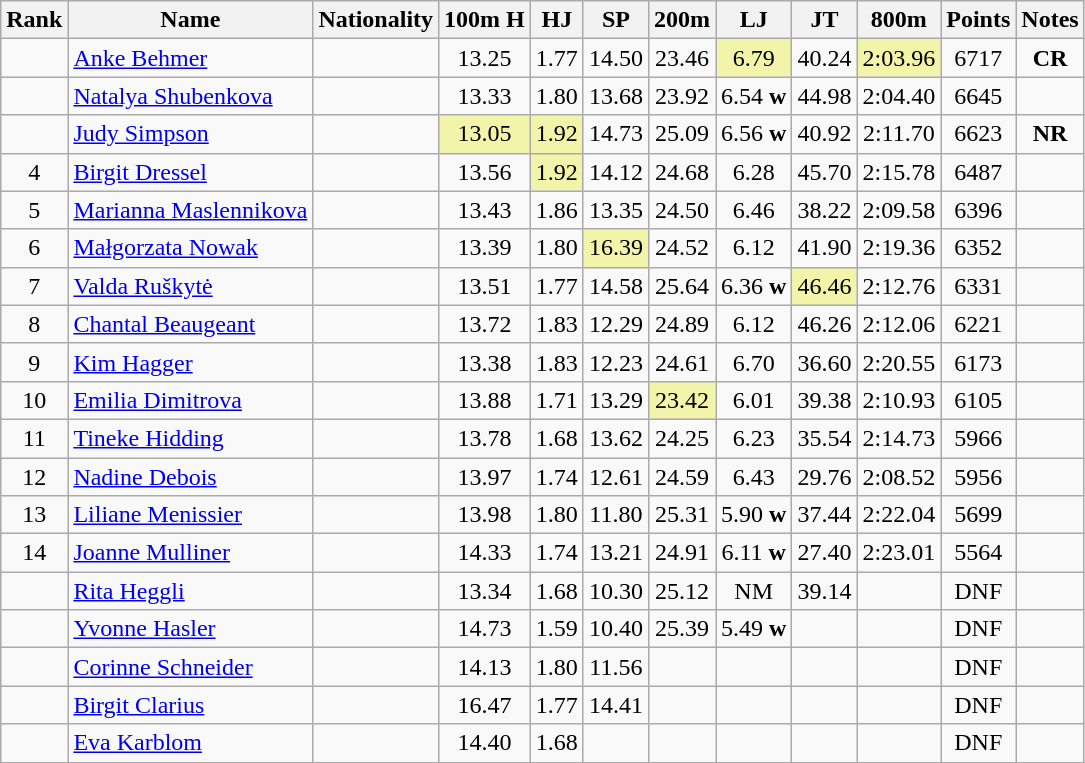<table class="wikitable sortable" style="text-align:center">
<tr>
<th>Rank</th>
<th>Name</th>
<th>Nationality</th>
<th>100m H</th>
<th>HJ</th>
<th>SP</th>
<th>200m</th>
<th>LJ</th>
<th>JT</th>
<th>800m</th>
<th>Points</th>
<th>Notes</th>
</tr>
<tr>
<td></td>
<td align=left><a href='#'>Anke Behmer</a></td>
<td align=left></td>
<td>13.25</td>
<td>1.77</td>
<td>14.50</td>
<td>23.46</td>
<td bgcolor=#F2F5A9>6.79</td>
<td>40.24</td>
<td bgcolor=#F2F5A9>2:03.96</td>
<td>6717</td>
<td><strong>CR</strong></td>
</tr>
<tr>
<td></td>
<td align=left><a href='#'>Natalya Shubenkova</a></td>
<td align=left></td>
<td>13.33</td>
<td>1.80</td>
<td>13.68</td>
<td>23.92</td>
<td>6.54 <strong>w</strong></td>
<td>44.98</td>
<td>2:04.40</td>
<td>6645</td>
<td></td>
</tr>
<tr>
<td></td>
<td align=left><a href='#'>Judy Simpson</a></td>
<td align=left></td>
<td bgcolor=#F2F5A9>13.05</td>
<td bgcolor=#F2F5A9>1.92</td>
<td>14.73</td>
<td>25.09</td>
<td>6.56 <strong>w</strong></td>
<td>40.92</td>
<td>2:11.70</td>
<td>6623</td>
<td><strong>NR</strong></td>
</tr>
<tr>
<td>4</td>
<td align=left><a href='#'>Birgit Dressel</a></td>
<td align=left></td>
<td>13.56</td>
<td bgcolor=#F2F5A9>1.92</td>
<td>14.12</td>
<td>24.68</td>
<td>6.28</td>
<td>45.70</td>
<td>2:15.78</td>
<td>6487</td>
<td></td>
</tr>
<tr>
<td>5</td>
<td align=left><a href='#'>Marianna Maslennikova</a></td>
<td align=left></td>
<td>13.43</td>
<td>1.86</td>
<td>13.35</td>
<td>24.50</td>
<td>6.46</td>
<td>38.22</td>
<td>2:09.58</td>
<td>6396</td>
<td></td>
</tr>
<tr>
<td>6</td>
<td align=left><a href='#'>Małgorzata Nowak</a></td>
<td align=left></td>
<td>13.39</td>
<td>1.80</td>
<td bgcolor=#F2F5A9>16.39</td>
<td>24.52</td>
<td>6.12</td>
<td>41.90</td>
<td>2:19.36</td>
<td>6352</td>
<td></td>
</tr>
<tr>
<td>7</td>
<td align=left><a href='#'>Valda Ruškytė</a></td>
<td align=left></td>
<td>13.51</td>
<td>1.77</td>
<td>14.58</td>
<td>25.64</td>
<td>6.36 <strong>w</strong></td>
<td bgcolor=#F2F5A9>46.46</td>
<td>2:12.76</td>
<td>6331</td>
<td></td>
</tr>
<tr>
<td>8</td>
<td align=left><a href='#'>Chantal Beaugeant</a></td>
<td align=left></td>
<td>13.72</td>
<td>1.83</td>
<td>12.29</td>
<td>24.89</td>
<td>6.12</td>
<td>46.26</td>
<td>2:12.06</td>
<td>6221</td>
<td></td>
</tr>
<tr>
<td>9</td>
<td align=left><a href='#'>Kim Hagger</a></td>
<td align=left></td>
<td>13.38</td>
<td>1.83</td>
<td>12.23</td>
<td>24.61</td>
<td>6.70</td>
<td>36.60</td>
<td>2:20.55</td>
<td>6173</td>
<td></td>
</tr>
<tr>
<td>10</td>
<td align=left><a href='#'>Emilia Dimitrova</a></td>
<td align=left></td>
<td>13.88</td>
<td>1.71</td>
<td>13.29</td>
<td bgcolor=#F2F5A9>23.42</td>
<td>6.01</td>
<td>39.38</td>
<td>2:10.93</td>
<td>6105</td>
<td></td>
</tr>
<tr>
<td>11</td>
<td align=left><a href='#'>Tineke Hidding</a></td>
<td align=left></td>
<td>13.78</td>
<td>1.68</td>
<td>13.62</td>
<td>24.25</td>
<td>6.23</td>
<td>35.54</td>
<td>2:14.73</td>
<td>5966</td>
<td></td>
</tr>
<tr>
<td>12</td>
<td align=left><a href='#'>Nadine Debois</a></td>
<td align=left></td>
<td>13.97</td>
<td>1.74</td>
<td>12.61</td>
<td>24.59</td>
<td>6.43</td>
<td>29.76</td>
<td>2:08.52</td>
<td>5956</td>
<td></td>
</tr>
<tr>
<td>13</td>
<td align=left><a href='#'>Liliane Menissier</a></td>
<td align=left></td>
<td>13.98</td>
<td>1.80</td>
<td>11.80</td>
<td>25.31</td>
<td>5.90 <strong>w</strong></td>
<td>37.44</td>
<td>2:22.04</td>
<td>5699</td>
<td></td>
</tr>
<tr>
<td>14</td>
<td align=left><a href='#'>Joanne Mulliner</a></td>
<td align=left></td>
<td>14.33</td>
<td>1.74</td>
<td>13.21</td>
<td>24.91</td>
<td>6.11 <strong>w</strong></td>
<td>27.40</td>
<td>2:23.01</td>
<td>5564</td>
<td></td>
</tr>
<tr>
<td></td>
<td align=left><a href='#'>Rita Heggli</a></td>
<td align=left></td>
<td>13.34</td>
<td>1.68</td>
<td>10.30</td>
<td>25.12</td>
<td>NM</td>
<td>39.14</td>
<td></td>
<td>DNF</td>
<td></td>
</tr>
<tr>
<td></td>
<td align=left><a href='#'>Yvonne Hasler</a></td>
<td align=left></td>
<td>14.73</td>
<td>1.59</td>
<td>10.40</td>
<td>25.39</td>
<td>5.49 <strong>w</strong></td>
<td></td>
<td></td>
<td>DNF</td>
<td></td>
</tr>
<tr>
<td></td>
<td align=left><a href='#'>Corinne Schneider</a></td>
<td align=left></td>
<td>14.13</td>
<td>1.80</td>
<td>11.56</td>
<td></td>
<td></td>
<td></td>
<td></td>
<td>DNF</td>
<td></td>
</tr>
<tr>
<td></td>
<td align=left><a href='#'>Birgit Clarius</a></td>
<td align=left></td>
<td>16.47</td>
<td>1.77</td>
<td>14.41</td>
<td></td>
<td></td>
<td></td>
<td></td>
<td>DNF</td>
<td></td>
</tr>
<tr>
<td></td>
<td align=left><a href='#'>Eva Karblom</a></td>
<td align=left></td>
<td>14.40</td>
<td>1.68</td>
<td></td>
<td></td>
<td></td>
<td></td>
<td></td>
<td>DNF</td>
<td></td>
</tr>
</table>
